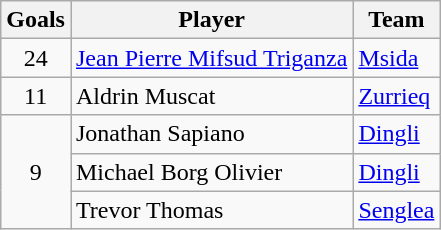<table class="wikitable">
<tr>
<th>Goals</th>
<th>Player</th>
<th>Team</th>
</tr>
<tr>
<td align=center>24</td>
<td> <a href='#'>Jean Pierre Mifsud Triganza</a></td>
<td><a href='#'>Msida</a></td>
</tr>
<tr>
<td align=center>11</td>
<td> Aldrin Muscat</td>
<td><a href='#'>Zurrieq</a></td>
</tr>
<tr>
<td rowspan="3" align=center>9</td>
<td> Jonathan Sapiano</td>
<td><a href='#'>Dingli</a></td>
</tr>
<tr>
<td> Michael Borg Olivier</td>
<td><a href='#'>Dingli</a></td>
</tr>
<tr>
<td> Trevor Thomas</td>
<td><a href='#'>Senglea</a></td>
</tr>
</table>
